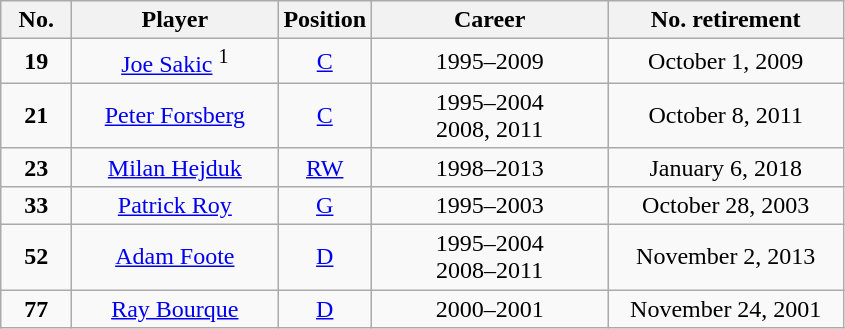<table class="wikitable sortable" style="text-align:center">
<tr>
<th width=40px>No.</th>
<th width=130px>Player</th>
<th width=40px>Position</th>
<th width=150px>Career</th>
<th width=150px>No. retirement</th>
</tr>
<tr>
<td><strong>19</strong></td>
<td><a href='#'>Joe Sakic</a> <sup>1</sup></td>
<td><a href='#'>C</a></td>
<td>1995–2009</td>
<td data-sort-value="2009-10-01">October 1, 2009</td>
</tr>
<tr>
<td><strong>21</strong></td>
<td><a href='#'>Peter Forsberg</a></td>
<td><a href='#'>C</a></td>
<td>1995–2004<br>2008, 2011</td>
<td data-sort-value="2011-10-08">October 8, 2011</td>
</tr>
<tr>
<td><strong>23</strong></td>
<td><a href='#'>Milan Hejduk</a></td>
<td><a href='#'>RW</a></td>
<td>1998–2013</td>
<td data-sort-value="2018-01-06">January 6, 2018</td>
</tr>
<tr>
<td><strong>33</strong></td>
<td><a href='#'>Patrick Roy</a></td>
<td><a href='#'>G</a></td>
<td>1995–2003</td>
<td data-sort-value="2003-10-28">October 28, 2003</td>
</tr>
<tr>
<td><strong>52</strong></td>
<td><a href='#'>Adam Foote</a></td>
<td><a href='#'>D</a></td>
<td>1995–2004<br>2008–2011</td>
<td data-sort-value="2013-11-02">November 2, 2013</td>
</tr>
<tr>
<td><strong>77</strong></td>
<td><a href='#'>Ray Bourque</a></td>
<td><a href='#'>D</a></td>
<td>2000–2001</td>
<td data-sort-value="2001-11-24">November 24, 2001</td>
</tr>
</table>
